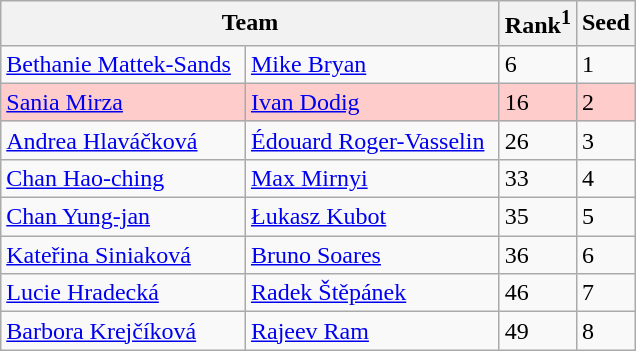<table class="wikitable">
<tr>
<th width="325" colspan=2>Team</th>
<th>Rank<sup>1</sup></th>
<th>Seed</th>
</tr>
<tr>
<td> <a href='#'>Bethanie Mattek-Sands</a></td>
<td> <a href='#'>Mike Bryan</a></td>
<td>6</td>
<td>1</td>
</tr>
<tr style="background:#fcc;">
<td> <a href='#'>Sania Mirza</a></td>
<td> <a href='#'>Ivan Dodig</a></td>
<td>16</td>
<td>2</td>
</tr>
<tr>
<td> <a href='#'>Andrea Hlaváčková</a></td>
<td> <a href='#'>Édouard Roger-Vasselin</a></td>
<td>26</td>
<td>3</td>
</tr>
<tr>
<td> <a href='#'>Chan Hao-ching</a></td>
<td> <a href='#'>Max Mirnyi</a></td>
<td>33</td>
<td>4</td>
</tr>
<tr>
<td> <a href='#'>Chan Yung-jan</a></td>
<td> <a href='#'>Łukasz Kubot</a></td>
<td>35</td>
<td>5</td>
</tr>
<tr>
<td> <a href='#'>Kateřina Siniaková</a></td>
<td> <a href='#'>Bruno Soares</a></td>
<td>36</td>
<td>6</td>
</tr>
<tr>
<td> <a href='#'>Lucie Hradecká</a></td>
<td> <a href='#'>Radek Štěpánek</a></td>
<td>46</td>
<td>7</td>
</tr>
<tr>
<td> <a href='#'>Barbora Krejčíková</a></td>
<td> <a href='#'>Rajeev Ram</a></td>
<td>49</td>
<td>8</td>
</tr>
</table>
